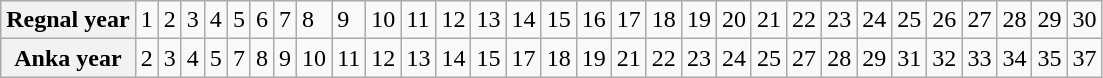<table class="wikitable">
<tr>
<th>Regnal year</th>
<td>1</td>
<td>2</td>
<td>3</td>
<td>4</td>
<td>5</td>
<td>6</td>
<td>7</td>
<td>8</td>
<td>9</td>
<td>10</td>
<td>11</td>
<td>12</td>
<td>13</td>
<td>14</td>
<td>15</td>
<td>16</td>
<td>17</td>
<td>18</td>
<td>19</td>
<td>20</td>
<td>21</td>
<td>22</td>
<td>23</td>
<td>24</td>
<td>25</td>
<td>26</td>
<td>27</td>
<td>28</td>
<td>29</td>
<td>30</td>
</tr>
<tr>
<th>Anka year</th>
<td>2</td>
<td>3</td>
<td>4</td>
<td>5</td>
<td>7</td>
<td>8</td>
<td>9</td>
<td>10</td>
<td>11</td>
<td>12</td>
<td>13</td>
<td>14</td>
<td>15</td>
<td>17</td>
<td>18</td>
<td>19</td>
<td>21</td>
<td>22</td>
<td>23</td>
<td>24</td>
<td>25</td>
<td>27</td>
<td>28</td>
<td>29</td>
<td>31</td>
<td>32</td>
<td>33</td>
<td>34</td>
<td>35</td>
<td>37</td>
</tr>
</table>
